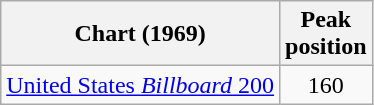<table class="wikitable">
<tr>
<th align="left">Chart (1969)</th>
<th align="left">Peak<br>position</th>
</tr>
<tr>
<td align="left"><a href='#'>United States <em>Billboard</em> 200</a></td>
<td style="text-align:center;">160</td>
</tr>
</table>
